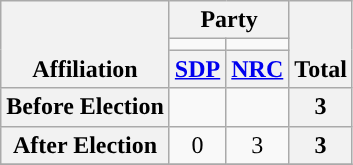<table class=wikitable style="text-align:center">
<tr style="vertical-align:bottom;">
<th rowspan=3>Affiliation</th>
<th colspan=2>Party</th>
<th rowspan=3>Total</th>
</tr>
<tr>
<td style="background-color:"></td>
<td style="background-color:"></td>
</tr>
<tr>
<th><a href='#'>SDP</a></th>
<th><a href='#'>NRC</a></th>
</tr>
<tr>
<th>Before Election</th>
<td></td>
<td></td>
<th>3</th>
</tr>
<tr>
<th>After Election</th>
<td>0</td>
<td>3</td>
<th>3</th>
</tr>
<tr>
</tr>
</table>
